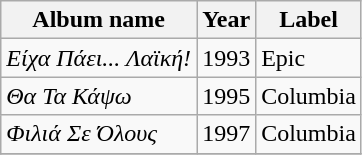<table class="wikitable" border="1">
<tr>
<th>Album name</th>
<th>Year</th>
<th>Label</th>
</tr>
<tr>
<td><em>Είχα Πάει... Λαϊκή!</em></td>
<td>1993</td>
<td>Epic</td>
</tr>
<tr>
<td><em>Θα Τα Κάψω</em></td>
<td>1995</td>
<td>Columbia</td>
</tr>
<tr>
<td><em>Φιλιά Σε Όλους</em></td>
<td>1997</td>
<td>Columbia</td>
</tr>
<tr>
</tr>
</table>
